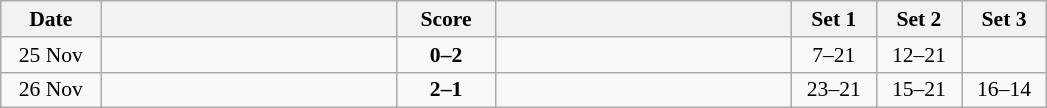<table class="wikitable" style="text-align: center; font-size:90% ">
<tr>
<th width="60">Date</th>
<th style="text-align:right; width:190px;"></th>
<th width="60">Score</th>
<th style="text-align:left; width:190px;"></th>
<th width="50">Set 1</th>
<th width="50">Set 2</th>
<th width="50">Set 3</th>
</tr>
<tr>
<td>25 Nov</td>
<td align=right></td>
<td align=center><strong>0–2</strong></td>
<td style="text-align:left"><strong></strong></td>
<td>7–21</td>
<td>12–21</td>
<td></td>
</tr>
<tr>
<td>26 Nov</td>
<td align=right><strong></strong></td>
<td align=center><strong>2–1</strong></td>
<td style="text-align:left"></td>
<td>23–21</td>
<td>15–21</td>
<td>16–14</td>
</tr>
</table>
